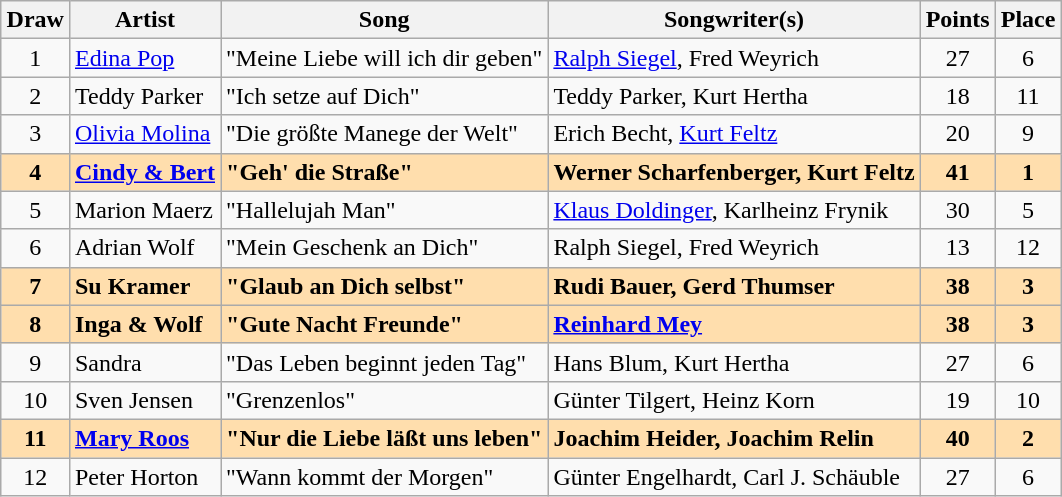<table class="sortable wikitable" style="margin: 1em auto 1em auto; text-align:center">
<tr>
<th>Draw</th>
<th>Artist</th>
<th>Song</th>
<th>Songwriter(s)</th>
<th>Points</th>
<th>Place</th>
</tr>
<tr>
<td>1</td>
<td align="left"><a href='#'>Edina Pop</a></td>
<td align="left">"Meine Liebe will ich dir geben"</td>
<td align="left"><a href='#'>Ralph Siegel</a>, Fred Weyrich</td>
<td>27</td>
<td>6</td>
</tr>
<tr>
<td>2</td>
<td align="left">Teddy Parker</td>
<td align="left">"Ich setze auf Dich"</td>
<td align="left">Teddy Parker, Kurt Hertha</td>
<td>18</td>
<td>11</td>
</tr>
<tr>
<td>3</td>
<td align="left"><a href='#'>Olivia Molina</a></td>
<td align="left">"Die größte Manege der Welt"</td>
<td align="left">Erich Becht, <a href='#'>Kurt Feltz</a></td>
<td>20</td>
<td>9</td>
</tr>
<tr style="font-weight:bold; background:navajowhite;">
<td>4</td>
<td align="left"><a href='#'>Cindy & Bert</a></td>
<td align="left">"Geh' die Straße"</td>
<td align="left">Werner Scharfenberger, Kurt Feltz</td>
<td><strong>41</strong></td>
<td>1</td>
</tr>
<tr>
<td>5</td>
<td align="left">Marion Maerz</td>
<td align="left">"Hallelujah Man"</td>
<td align="left"><a href='#'>Klaus Doldinger</a>, Karlheinz Frynik</td>
<td>30</td>
<td>5</td>
</tr>
<tr>
<td>6</td>
<td align="left">Adrian Wolf</td>
<td align="left">"Mein Geschenk an Dich"</td>
<td align="left">Ralph Siegel, Fred Weyrich</td>
<td>13</td>
<td>12</td>
</tr>
<tr style="font-weight:bold; background:navajowhite;">
<td>7</td>
<td align="left">Su Kramer</td>
<td align="left">"Glaub an Dich selbst"</td>
<td align="left">Rudi Bauer, Gerd Thumser</td>
<td>38</td>
<td>3</td>
</tr>
<tr style="font-weight:bold; background:navajowhite;">
<td>8</td>
<td align="left">Inga & Wolf</td>
<td align="left">"Gute Nacht Freunde"</td>
<td align="left"><a href='#'>Reinhard Mey</a></td>
<td>38</td>
<td>3</td>
</tr>
<tr>
<td>9</td>
<td align="left">Sandra</td>
<td align="left">"Das Leben beginnt jeden Tag"</td>
<td align="left">Hans Blum, Kurt Hertha</td>
<td>27</td>
<td>6</td>
</tr>
<tr>
<td>10</td>
<td align="left">Sven Jensen</td>
<td align="left">"Grenzenlos"</td>
<td align="left">Günter Tilgert, Heinz Korn</td>
<td>19</td>
<td>10</td>
</tr>
<tr style="font-weight:bold; background:navajowhite;">
<td>11</td>
<td align="left"><a href='#'>Mary Roos</a></td>
<td align="left">"Nur die Liebe läßt uns leben"</td>
<td align="left">Joachim Heider, Joachim Relin</td>
<td>40</td>
<td>2</td>
</tr>
<tr>
<td>12</td>
<td align="left">Peter Horton</td>
<td align="left">"Wann kommt der Morgen"</td>
<td align="left">Günter Engelhardt, Carl J. Schäuble</td>
<td>27</td>
<td>6</td>
</tr>
</table>
